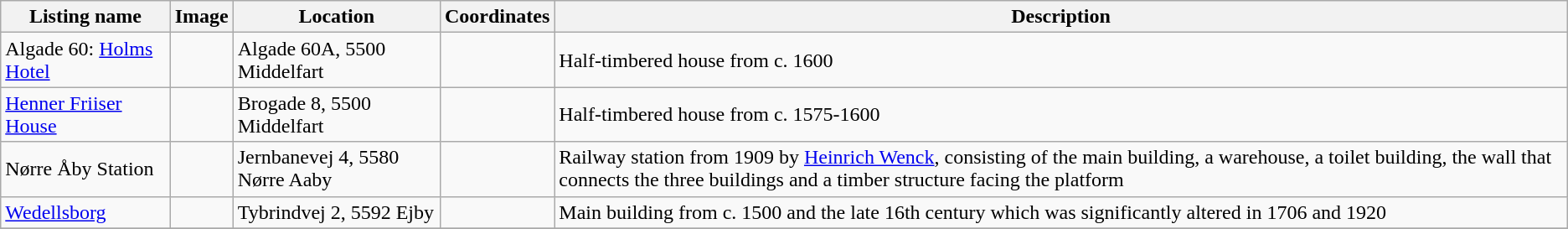<table class="wikitable sortable">
<tr>
<th>Listing name</th>
<th>Image</th>
<th>Location</th>
<th>Coordinates</th>
<th>Description</th>
</tr>
<tr>
<td>Algade 60: <a href='#'>Holms Hotel</a></td>
<td></td>
<td>Algade 60A, 5500 Middelfart</td>
<td></td>
<td>Half-timbered house from c. 1600</td>
</tr>
<tr>
<td><a href='#'>Henner Friiser House</a></td>
<td></td>
<td>Brogade 8, 5500 Middelfart</td>
<td></td>
<td>Half-timbered house from c. 1575-1600</td>
</tr>
<tr>
<td>Nørre Åby Station</td>
<td></td>
<td>Jernbanevej 4, 5580 Nørre Aaby</td>
<td></td>
<td>Railway station from 1909 by <a href='#'>Heinrich Wenck</a>, consisting of the main building, a warehouse, a toilet building, the wall that connects the three buildings and a timber structure facing the platform</td>
</tr>
<tr>
<td><a href='#'>Wedellsborg</a></td>
<td></td>
<td>Tybrindvej 2, 5592 Ejby</td>
<td></td>
<td>Main building from c. 1500 and the late 16th century which was significantly altered in 1706 and 1920</td>
</tr>
<tr>
</tr>
</table>
